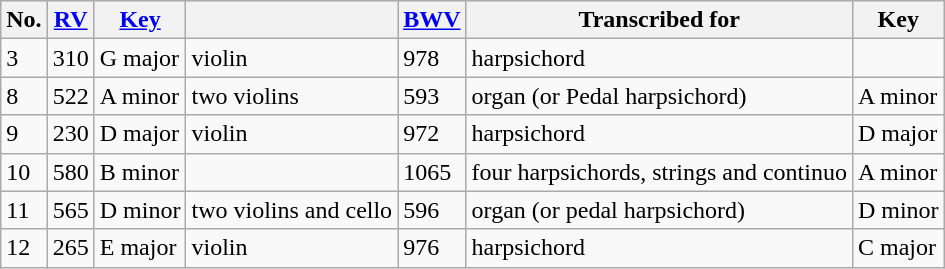<table class="wikitable sortable">
<tr>
<th scope="col">No.</th>
<th scope="col"><a href='#'>RV</a></th>
<th scope="col"><a href='#'>Key</a></th>
<th scope="col"></th>
<th scope="col"><a href='#'>BWV</a></th>
<th scope="col">Transcribed for</th>
<th scope="col">Key</th>
</tr>
<tr>
<td>3</td>
<td>310</td>
<td>G major</td>
<td data-sort-value="violin 1">violin</td>
<td>978</td>
<td>harpsichord</td>
<td></td>
</tr>
<tr>
<td>8</td>
<td>522</td>
<td>A minor</td>
<td data-sort-value="two violins 3">two violins</td>
<td>593</td>
<td>organ (or Pedal harpsichord)</td>
<td>A minor</td>
</tr>
<tr>
<td>9</td>
<td>230</td>
<td>D major</td>
<td data-sort-value="violin 3">violin</td>
<td>972</td>
<td>harpsichord</td>
<td>D major</td>
</tr>
<tr>
<td>10</td>
<td>580</td>
<td>B minor</td>
<td data-sort-value="four violins 4"></td>
<td>1065</td>
<td>four harpsichords, strings and continuo</td>
<td>A minor</td>
</tr>
<tr>
<td>11</td>
<td>565</td>
<td>D minor</td>
<td data-sort-value="two violins 4">two violins and cello</td>
<td>596</td>
<td>organ (or pedal harpsichord)</td>
<td>D minor</td>
</tr>
<tr>
<td>12</td>
<td>265</td>
<td>E major</td>
<td data-sort-value="violin 4">violin</td>
<td>976</td>
<td>harpsichord</td>
<td>C major</td>
</tr>
</table>
